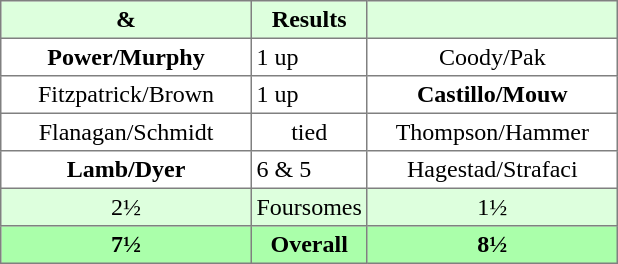<table border="1" cellpadding="3" style="border-collapse:collapse; text-align:center;">
<tr style="background:#ddffdd;">
<th width=160> & </th>
<th>Results</th>
<th width=160></th>
</tr>
<tr>
<td><strong>Power/Murphy</strong></td>
<td align=left> 1 up</td>
<td>Coody/Pak</td>
</tr>
<tr>
<td>Fitzpatrick/Brown</td>
<td align=left> 1 up</td>
<td><strong>Castillo/Mouw</strong></td>
</tr>
<tr>
<td>Flanagan/Schmidt</td>
<td align=center>tied</td>
<td>Thompson/Hammer</td>
</tr>
<tr>
<td><strong>Lamb/Dyer</strong></td>
<td align=left> 6 & 5</td>
<td>Hagestad/Strafaci</td>
</tr>
<tr style="background:#ddffdd;">
<td>2½</td>
<td>Foursomes</td>
<td>1½</td>
</tr>
<tr style="background:#aaffaa;">
<th>7½</th>
<th>Overall</th>
<th>8½</th>
</tr>
</table>
